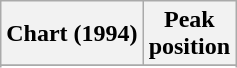<table class="wikitable sortable plainrowheaders" style="text-align:center">
<tr>
<th scope="col">Chart (1994)</th>
<th scope="col">Peak<br> position</th>
</tr>
<tr>
</tr>
<tr>
</tr>
</table>
